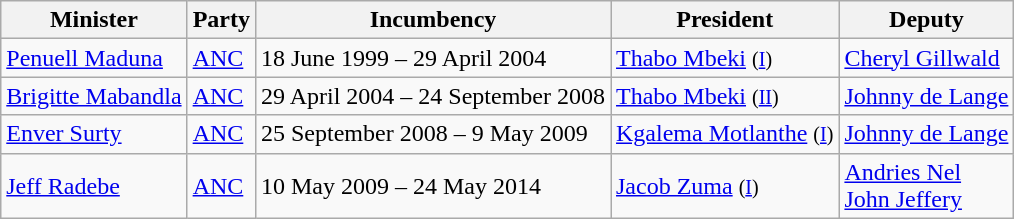<table class="wikitable">
<tr>
<th>Minister</th>
<th>Party</th>
<th>Incumbency</th>
<th>President</th>
<th>Deputy</th>
</tr>
<tr>
<td><a href='#'>Penuell Maduna</a></td>
<td><a href='#'>ANC</a></td>
<td>18 June 1999 – 29 April 2004</td>
<td><a href='#'>Thabo Mbeki</a> <small>(<a href='#'>I</a>)</small></td>
<td><a href='#'>Cheryl Gillwald</a></td>
</tr>
<tr>
<td><a href='#'>Brigitte Mabandla</a></td>
<td><a href='#'>ANC</a></td>
<td>29 April 2004 – 24 September 2008</td>
<td><a href='#'>Thabo Mbeki</a> <small>(<a href='#'>II</a>)</small></td>
<td><a href='#'>Johnny de Lange</a></td>
</tr>
<tr>
<td><a href='#'>Enver Surty</a></td>
<td><a href='#'>ANC</a></td>
<td>25 September 2008 – 9 May 2009</td>
<td><a href='#'>Kgalema Motlanthe</a> <small>(<a href='#'>I</a>)</small></td>
<td><a href='#'>Johnny de Lange</a></td>
</tr>
<tr>
<td><a href='#'>Jeff Radebe</a></td>
<td><a href='#'>ANC</a></td>
<td>10 May 2009 – 24 May 2014</td>
<td><a href='#'>Jacob Zuma</a> <small>(<a href='#'>I</a>)</small></td>
<td><a href='#'>Andries Nel</a><br><a href='#'>John Jeffery</a></td>
</tr>
</table>
